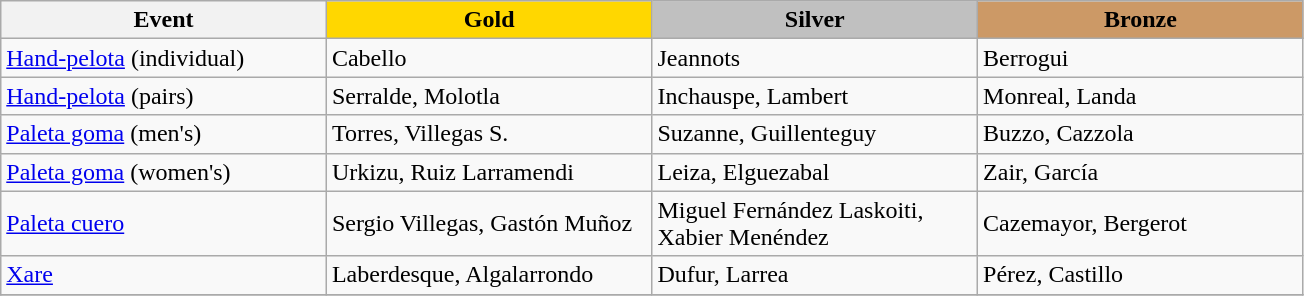<table class="wikitable" style="max-width: 23cm; width: 100%">
<tr>
<th scope="col">Event</th>
<th scope="col" style="background-color:gold; width:25%">Gold</th>
<th scope="col" style="background-color:silver; width:25%; width:25%">Silver</th>
<th scope="col" style="background-color:#cc9966; width:25%">Bronze</th>
</tr>
<tr>
<td><a href='#'>Hand-pelota</a> (individual)</td>
<td> Cabello</td>
<td> Jeannots</td>
<td> Berrogui</td>
</tr>
<tr>
<td><a href='#'>Hand-pelota</a> (pairs)</td>
<td> Serralde, Molotla</td>
<td> Inchauspe, Lambert</td>
<td> Monreal, Landa</td>
</tr>
<tr>
<td><a href='#'>Paleta goma</a> (men's)</td>
<td> Torres, Villegas S.</td>
<td> Suzanne, Guillenteguy</td>
<td> Buzzo, Cazzola</td>
</tr>
<tr>
<td><a href='#'>Paleta goma</a> (women's)</td>
<td> Urkizu, Ruiz Larramendi</td>
<td> Leiza, Elguezabal</td>
<td> Zair, García</td>
</tr>
<tr>
<td><a href='#'>Paleta cuero</a></td>
<td> Sergio Villegas, Gastón Muñoz</td>
<td> Miguel Fernández Laskoiti, Xabier Menéndez</td>
<td> Cazemayor, Bergerot</td>
</tr>
<tr>
<td><a href='#'>Xare</a></td>
<td> Laberdesque, Algalarrondo</td>
<td> Dufur, Larrea</td>
<td> Pérez, Castillo</td>
</tr>
<tr>
</tr>
</table>
